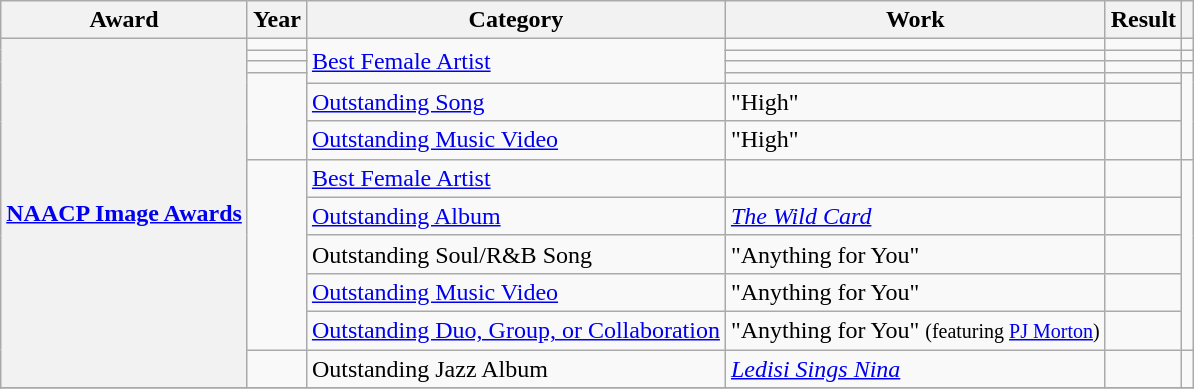<table class="wikitable sortable plainrowheaders">
<tr>
<th scope="col">Award</th>
<th scope="col">Year</th>
<th scope="col">Category</th>
<th scope="col">Work</th>
<th scope="col">Result</th>
<th scope="col" class="unsortable"></th>
</tr>
<tr>
<th scope="row" rowspan="12"><a href='#'>NAACP Image Awards</a></th>
<td></td>
<td rowspan="4"><a href='#'>Best Female Artist</a></td>
<td></td>
<td></td>
<td></td>
</tr>
<tr>
<td></td>
<td></td>
<td></td>
<td></td>
</tr>
<tr>
<td></td>
<td></td>
<td></td>
<td></td>
</tr>
<tr>
<td rowspan="3"></td>
<td></td>
<td></td>
<td rowspan="3"></td>
</tr>
<tr>
<td><a href='#'>Outstanding Song</a></td>
<td>"High"</td>
<td></td>
</tr>
<tr>
<td><a href='#'>Outstanding Music Video</a></td>
<td>"High"</td>
<td></td>
</tr>
<tr>
<td rowspan="5"></td>
<td><a href='#'>Best Female Artist</a></td>
<td></td>
<td></td>
<td rowspan="5"></td>
</tr>
<tr>
<td><a href='#'>Outstanding Album</a></td>
<td><em><a href='#'>The Wild Card</a></em></td>
<td></td>
</tr>
<tr>
<td>Outstanding Soul/R&B Song</td>
<td>"Anything for You"</td>
<td></td>
</tr>
<tr>
<td><a href='#'>Outstanding Music Video</a></td>
<td>"Anything for You"</td>
<td></td>
</tr>
<tr>
<td><a href='#'>Outstanding Duo, Group, or Collaboration</a></td>
<td>"Anything for You" <small>(featuring <a href='#'>PJ Morton</a>)</small></td>
<td></td>
</tr>
<tr>
<td></td>
<td>Outstanding Jazz Album</td>
<td><em><a href='#'>Ledisi Sings Nina</a></em></td>
<td></td>
<td></td>
</tr>
<tr>
</tr>
</table>
